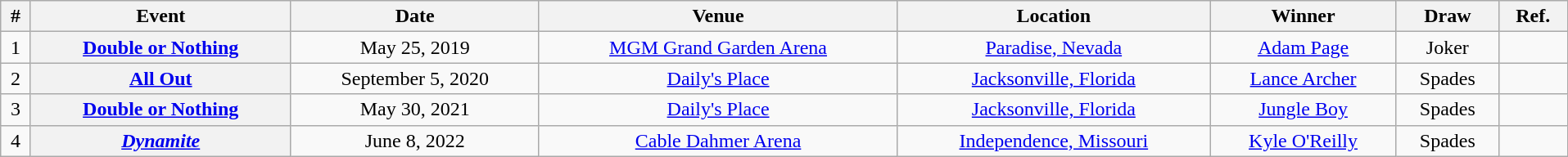<table class="wikitable plainrowheaders" style="width:101%; text-align:center;">
<tr>
<th>#</th>
<th>Event</th>
<th>Date</th>
<th>Venue</th>
<th>Location</th>
<th>Winner</th>
<th>Draw</th>
<th>Ref.</th>
</tr>
<tr>
<td>1</td>
<th><a href='#'>Double or Nothing</a></th>
<td>May 25, 2019</td>
<td><a href='#'>MGM Grand Garden Arena</a></td>
<td><a href='#'>Paradise, Nevada</a></td>
<td><a href='#'>Adam Page</a></td>
<td>Joker</td>
<td></td>
</tr>
<tr>
<td>2</td>
<th><a href='#'>All Out</a></th>
<td>September 5, 2020</td>
<td><a href='#'>Daily's Place</a></td>
<td><a href='#'>Jacksonville, Florida</a></td>
<td><a href='#'>Lance Archer</a></td>
<td>Spades</td>
<td></td>
</tr>
<tr>
<td>3</td>
<th><a href='#'>Double or Nothing</a></th>
<td>May 30, 2021</td>
<td><a href='#'>Daily's Place</a></td>
<td><a href='#'>Jacksonville, Florida</a></td>
<td><a href='#'>Jungle Boy</a></td>
<td>Spades</td>
<td></td>
</tr>
<tr>
<td>4</td>
<th><em><a href='#'>Dynamite</a></em></th>
<td>June 8, 2022</td>
<td><a href='#'>Cable Dahmer Arena</a></td>
<td><a href='#'>Independence, Missouri</a></td>
<td><a href='#'>Kyle O'Reilly</a></td>
<td>Spades</td>
<td></td>
</tr>
</table>
